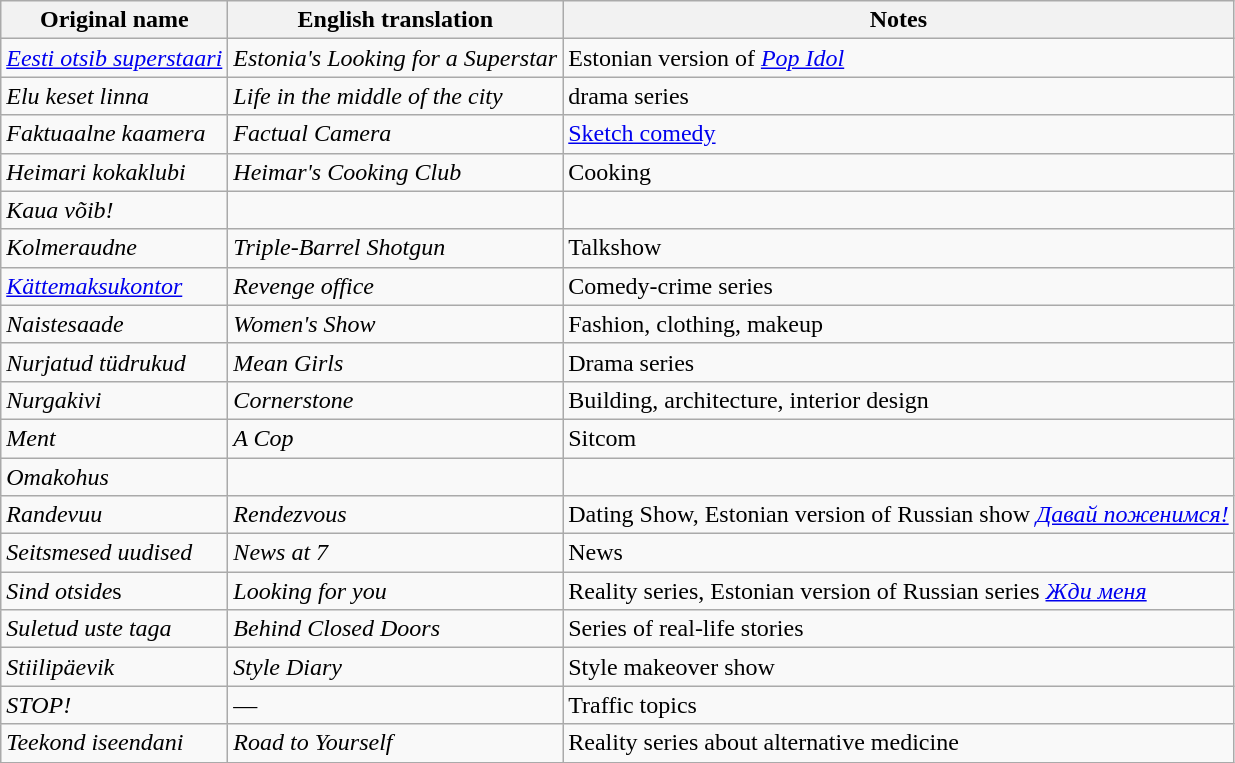<table class="wikitable">
<tr>
<th>Original name</th>
<th>English translation</th>
<th>Notes</th>
</tr>
<tr>
<td><em><a href='#'>Eesti otsib superstaari</a></em></td>
<td><em>Estonia's Looking for a Superstar</em></td>
<td>Estonian version of <em><a href='#'>Pop Idol</a></em></td>
</tr>
<tr>
<td><em>Elu keset linna</em></td>
<td><em>Life in the middle of the city</em></td>
<td>drama series</td>
</tr>
<tr>
<td><em>Faktuaalne kaamera</em></td>
<td><em>Factual Camera</em></td>
<td><a href='#'>Sketch comedy</a></td>
</tr>
<tr>
<td><em>Heimari kokaklubi</em></td>
<td><em>Heimar's Cooking Club</em></td>
<td>Cooking</td>
</tr>
<tr>
<td><em>Kaua võib!</em></td>
<td></td>
<td></td>
</tr>
<tr>
<td><em>Kolmeraudne</em></td>
<td><em>Triple-Barrel Shotgun</em></td>
<td>Talkshow</td>
</tr>
<tr>
<td><em><a href='#'>Kättemaksukontor</a></em></td>
<td><em>Revenge office</em></td>
<td>Comedy-crime series</td>
</tr>
<tr>
<td><em>Naistesaade</em></td>
<td><em>Women's Show</em></td>
<td>Fashion, clothing, makeup</td>
</tr>
<tr>
<td><em>Nurjatud tüdrukud</em></td>
<td><em>Mean Girls</em></td>
<td>Drama series</td>
</tr>
<tr>
<td><em>Nurgakivi</em></td>
<td><em>Cornerstone</em></td>
<td>Building, architecture, interior design</td>
</tr>
<tr>
<td><em>Ment</em></td>
<td><em>A Cop</em></td>
<td>Sitcom</td>
</tr>
<tr>
<td><em>Omakohus</em></td>
<td></td>
<td></td>
</tr>
<tr>
<td><em>Randevuu</em></td>
<td><em>Rendezvous</em></td>
<td>Dating Show, Estonian version of Russian show <em><a href='#'>Давай поженимся!</a></em></td>
</tr>
<tr>
<td><em>Seitsmesed uudised</em></td>
<td><em>News at 7</em></td>
<td>News</td>
</tr>
<tr>
<td><em>Sind otside</em>s</td>
<td><em>Looking for you</em></td>
<td>Reality series, Estonian version of Russian series <em><a href='#'>Жди меня</a></em></td>
</tr>
<tr>
<td><em>Suletud uste taga</em></td>
<td><em>Behind Closed Doors</em></td>
<td>Series of real-life stories</td>
</tr>
<tr>
<td><em>Stiilipäevik</em></td>
<td><em>Style Diary</em></td>
<td>Style makeover show</td>
</tr>
<tr>
<td><em>STOP!</em></td>
<td>—</td>
<td>Traffic topics</td>
</tr>
<tr>
<td><em>Teekond iseendani</em></td>
<td><em>Road to Yourself</em></td>
<td>Reality series about alternative medicine</td>
</tr>
</table>
